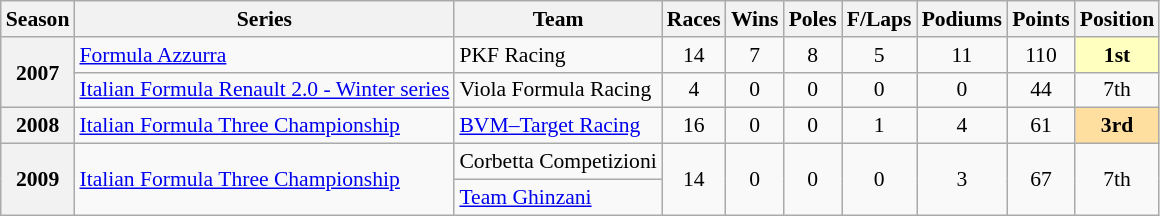<table class="wikitable" style="font-size: 90%; text-align:center">
<tr>
<th>Season</th>
<th>Series</th>
<th>Team</th>
<th>Races</th>
<th>Wins</th>
<th>Poles</th>
<th>F/Laps</th>
<th>Podiums</th>
<th>Points</th>
<th>Position</th>
</tr>
<tr>
<th rowspan=2>2007</th>
<td align=left><a href='#'>Formula Azzurra</a></td>
<td align=left>PKF Racing</td>
<td>14</td>
<td>7</td>
<td>8</td>
<td>5</td>
<td>11</td>
<td>110</td>
<td style="background:#FFFFBF;"><strong>1st</strong></td>
</tr>
<tr>
<td align=left><a href='#'>Italian Formula Renault 2.0 - Winter series</a></td>
<td align=left>Viola Formula Racing</td>
<td>4</td>
<td>0</td>
<td>0</td>
<td>0</td>
<td>0</td>
<td>44</td>
<td>7th</td>
</tr>
<tr>
<th>2008</th>
<td align=left><a href='#'>Italian Formula Three Championship</a></td>
<td align=left><a href='#'>BVM–Target Racing</a></td>
<td>16</td>
<td>0</td>
<td>0</td>
<td>1</td>
<td>4</td>
<td>61</td>
<td align="center" style="background:#FFDF9F;"><strong>3rd</strong></td>
</tr>
<tr>
<th rowspan=2>2009</th>
<td rowspan=2 align=left><a href='#'>Italian Formula Three Championship</a></td>
<td align=left>Corbetta Competizioni</td>
<td rowspan=2>14</td>
<td rowspan=2>0</td>
<td rowspan=2>0</td>
<td rowspan=2>0</td>
<td rowspan=2>3</td>
<td rowspan=2>67</td>
<td rowspan=2>7th</td>
</tr>
<tr>
<td align=left><a href='#'>Team Ghinzani</a></td>
</tr>
</table>
